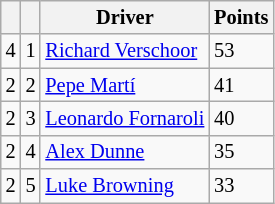<table class="wikitable" style="font-size: 85%;">
<tr>
<th></th>
<th></th>
<th>Driver</th>
<th>Points</th>
</tr>
<tr>
<td align="left"> 4</td>
<td align="center">1</td>
<td> <a href='#'>Richard Verschoor</a></td>
<td>53</td>
</tr>
<tr>
<td align="left"> 2</td>
<td align="center">2</td>
<td> <a href='#'>Pepe Martí</a></td>
<td>41</td>
</tr>
<tr>
<td align="left"> 2</td>
<td align="center">3</td>
<td> <a href='#'>Leonardo Fornaroli</a></td>
<td>40</td>
</tr>
<tr>
<td align="left"> 2</td>
<td align="center">4</td>
<td> <a href='#'>Alex Dunne</a></td>
<td>35</td>
</tr>
<tr>
<td align="left"> 2</td>
<td align="center">5</td>
<td> <a href='#'>Luke Browning</a></td>
<td>33</td>
</tr>
</table>
